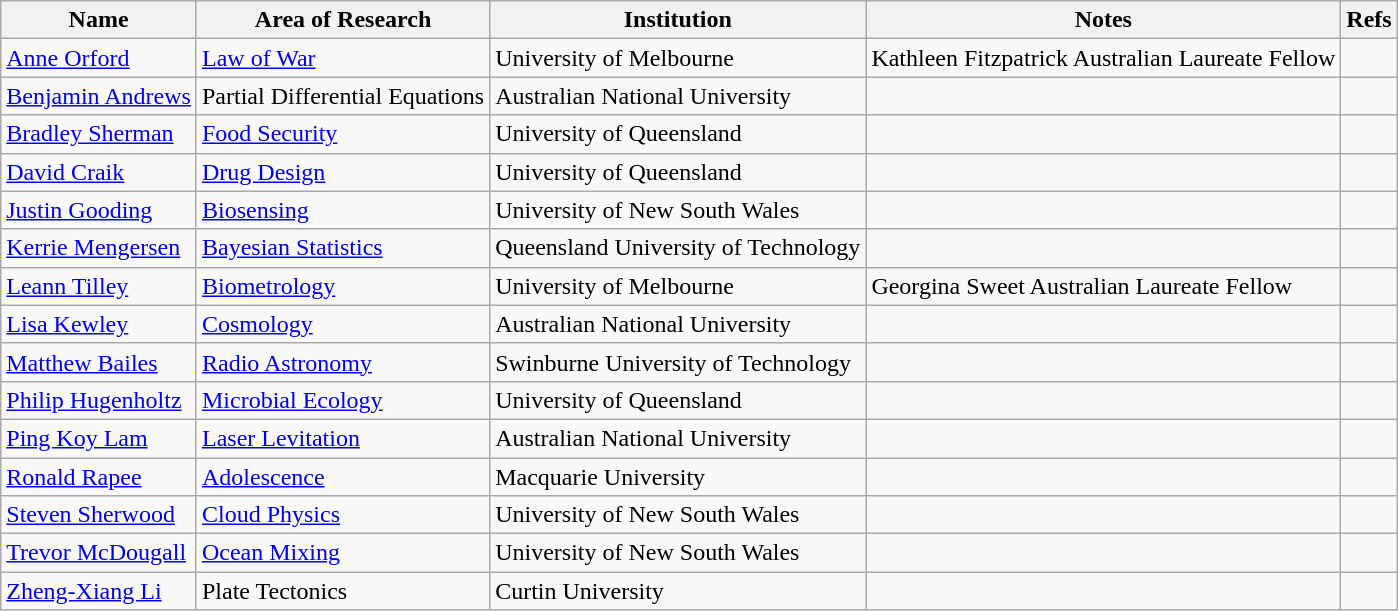<table class="wikitable">
<tr>
<th>Name</th>
<th>Area of Research</th>
<th>Institution</th>
<th>Notes</th>
<th>Refs</th>
</tr>
<tr>
<td><a href='#'>Anne Orford</a></td>
<td><a href='#'>Law of War</a></td>
<td>University of Melbourne</td>
<td>Kathleen Fitzpatrick Australian Laureate Fellow</td>
<td></td>
</tr>
<tr>
<td><a href='#'>Benjamin Andrews</a></td>
<td>Partial Differential Equations</td>
<td>Australian National University</td>
<td></td>
<td></td>
</tr>
<tr>
<td><a href='#'>Bradley Sherman</a></td>
<td><a href='#'>Food Security</a></td>
<td>University of Queensland</td>
<td></td>
<td></td>
</tr>
<tr>
<td><a href='#'>David Craik</a></td>
<td><a href='#'>Drug Design</a></td>
<td>University of Queensland</td>
<td></td>
<td></td>
</tr>
<tr>
<td><a href='#'>Justin Gooding</a></td>
<td><a href='#'>Biosensing</a></td>
<td>University of New South Wales</td>
<td></td>
<td></td>
</tr>
<tr>
<td><a href='#'>Kerrie Mengersen</a></td>
<td><a href='#'>Bayesian Statistics</a></td>
<td>Queensland University of Technology</td>
<td></td>
<td></td>
</tr>
<tr>
<td><a href='#'>Leann Tilley</a></td>
<td><a href='#'>Biometrology</a></td>
<td>University of Melbourne</td>
<td>Georgina Sweet Australian Laureate Fellow</td>
<td></td>
</tr>
<tr>
<td><a href='#'>Lisa Kewley</a></td>
<td><a href='#'>Cosmology</a></td>
<td>Australian National University</td>
<td></td>
<td></td>
</tr>
<tr>
<td><a href='#'>Matthew Bailes</a></td>
<td><a href='#'>Radio Astronomy</a></td>
<td>Swinburne University of Technology</td>
<td></td>
<td></td>
</tr>
<tr>
<td><a href='#'>Philip Hugenholtz</a></td>
<td><a href='#'>Microbial Ecology</a></td>
<td>University of Queensland</td>
<td></td>
<td></td>
</tr>
<tr>
<td><a href='#'>Ping Koy Lam</a></td>
<td><a href='#'>Laser Levitation</a></td>
<td>Australian National University</td>
<td></td>
<td></td>
</tr>
<tr>
<td><a href='#'>Ronald Rapee</a></td>
<td><a href='#'>Adolescence</a></td>
<td>Macquarie University</td>
<td></td>
<td></td>
</tr>
<tr>
<td><a href='#'>Steven Sherwood</a></td>
<td><a href='#'>Cloud Physics</a></td>
<td>University of New South Wales</td>
<td></td>
<td></td>
</tr>
<tr>
<td><a href='#'>Trevor McDougall</a></td>
<td><a href='#'>Ocean Mixing</a></td>
<td>University of New South Wales</td>
<td></td>
<td></td>
</tr>
<tr>
<td><a href='#'>Zheng-Xiang Li</a></td>
<td>Plate Tectonics</td>
<td>Curtin University</td>
<td></td>
<td></td>
</tr>
</table>
